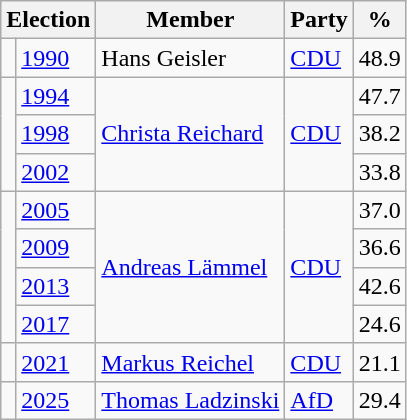<table class=wikitable>
<tr>
<th colspan=2>Election</th>
<th>Member</th>
<th>Party</th>
<th>%</th>
</tr>
<tr>
<td bgcolor=></td>
<td><a href='#'>1990</a></td>
<td>Hans Geisler</td>
<td><a href='#'>CDU</a></td>
<td align=right>48.9</td>
</tr>
<tr>
<td rowspan=3 bgcolor=></td>
<td><a href='#'>1994</a></td>
<td rowspan=3><a href='#'>Christa Reichard</a></td>
<td rowspan=3><a href='#'>CDU</a></td>
<td align=right>47.7</td>
</tr>
<tr>
<td><a href='#'>1998</a></td>
<td align=right>38.2</td>
</tr>
<tr>
<td><a href='#'>2002</a></td>
<td align=right>33.8</td>
</tr>
<tr>
<td rowspan=4 bgcolor=></td>
<td><a href='#'>2005</a></td>
<td rowspan=4><a href='#'>Andreas Lämmel</a></td>
<td rowspan=4><a href='#'>CDU</a></td>
<td align=right>37.0</td>
</tr>
<tr>
<td><a href='#'>2009</a></td>
<td align=right>36.6</td>
</tr>
<tr>
<td><a href='#'>2013</a></td>
<td align=right>42.6</td>
</tr>
<tr>
<td><a href='#'>2017</a></td>
<td align=right>24.6</td>
</tr>
<tr>
<td bgcolor=></td>
<td><a href='#'>2021</a></td>
<td><a href='#'>Markus Reichel</a></td>
<td><a href='#'>CDU</a></td>
<td align=right>21.1</td>
</tr>
<tr>
<td bgcolor=></td>
<td><a href='#'>2025</a></td>
<td><a href='#'>Thomas Ladzinski</a></td>
<td><a href='#'>AfD</a></td>
<td align=right>29.4</td>
</tr>
</table>
